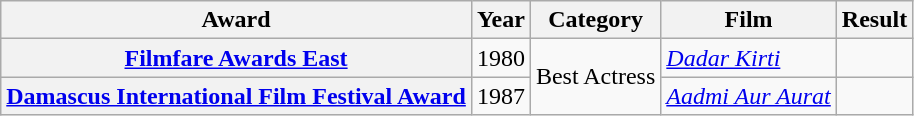<table class="wikitable">
<tr>
<th>Award</th>
<th>Year</th>
<th>Category</th>
<th>Film</th>
<th>Result</th>
</tr>
<tr>
<th scope="row"><a href='#'>Filmfare Awards East</a></th>
<td>1980</td>
<td rowspan="2">Best Actress</td>
<td><em><a href='#'>Dadar Kirti</a></em></td>
<td></td>
</tr>
<tr>
<th scope="row"><a href='#'>Damascus International Film Festival Award</a></th>
<td>1987</td>
<td><em><a href='#'>Aadmi Aur Aurat</a></em></td>
<td></td>
</tr>
</table>
